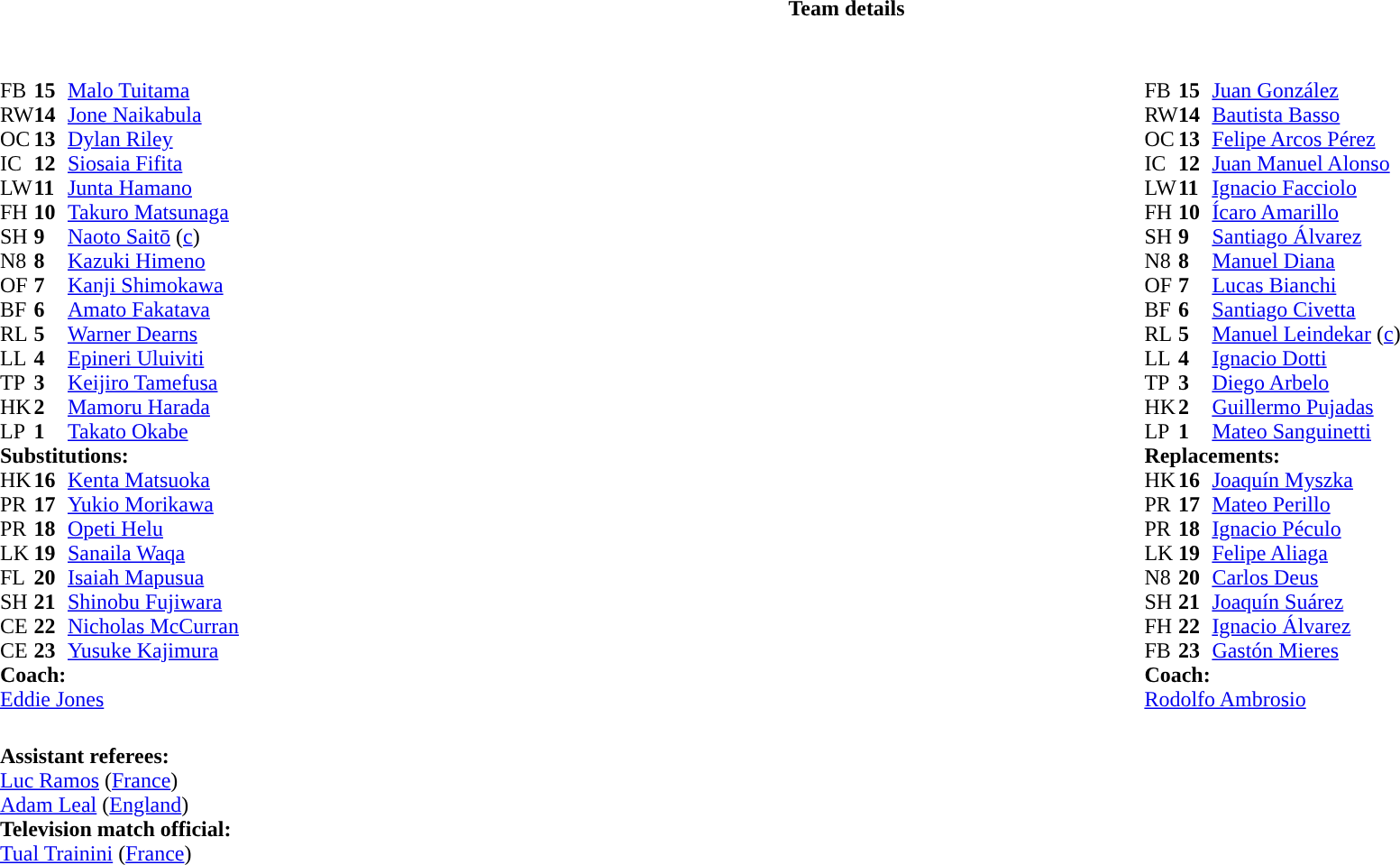<table border="0" style="width:100%;" class="collapsible collapsed">
<tr>
<th>Team details</th>
</tr>
<tr>
<td><br><table style="width:100%">
<tr>
<td style="vertical-align:top;width:50%"><br><table cellspacing="0" cellpadding="0">
<tr>
<th width="25"></th>
<th width="25"></th>
</tr>
<tr>
<td>FB</td>
<td><strong>15</strong></td>
<td><a href='#'>Malo Tuitama</a></td>
<td></td>
<td></td>
</tr>
<tr>
<td>RW</td>
<td><strong>14</strong></td>
<td><a href='#'>Jone Naikabula</a></td>
</tr>
<tr>
<td>OC</td>
<td><strong>13</strong></td>
<td><a href='#'>Dylan Riley</a></td>
</tr>
<tr>
<td>IC</td>
<td><strong>12</strong></td>
<td><a href='#'>Siosaia Fifita</a></td>
<td></td>
<td></td>
</tr>
<tr>
<td>LW</td>
<td><strong>11</strong></td>
<td><a href='#'>Junta Hamano</a></td>
</tr>
<tr>
<td>FH</td>
<td><strong>10</strong></td>
<td><a href='#'>Takuro Matsunaga</a></td>
</tr>
<tr>
<td>SH</td>
<td><strong>9</strong></td>
<td><a href='#'>Naoto Saitō</a> (<a href='#'>c</a>)</td>
<td></td>
<td></td>
</tr>
<tr>
<td>N8</td>
<td><strong>8</strong></td>
<td><a href='#'>Kazuki Himeno</a></td>
</tr>
<tr>
<td>OF</td>
<td><strong>7</strong></td>
<td><a href='#'>Kanji Shimokawa</a></td>
</tr>
<tr>
<td>BF</td>
<td><strong>6</strong></td>
<td><a href='#'>Amato Fakatava</a></td>
<td></td>
<td></td>
</tr>
<tr>
<td>RL</td>
<td><strong>5</strong></td>
<td><a href='#'>Warner Dearns</a></td>
<td></td>
</tr>
<tr>
<td>LL</td>
<td><strong>4</strong></td>
<td><a href='#'>Epineri Uluiviti</a></td>
<td></td>
<td></td>
</tr>
<tr>
<td>TP</td>
<td><strong>3</strong></td>
<td><a href='#'>Keijiro Tamefusa</a></td>
<td></td>
<td></td>
</tr>
<tr>
<td>HK</td>
<td><strong>2</strong></td>
<td><a href='#'>Mamoru Harada</a></td>
<td></td>
<td></td>
</tr>
<tr>
<td>LP</td>
<td><strong>1</strong></td>
<td><a href='#'>Takato Okabe</a></td>
<td></td>
<td></td>
</tr>
<tr>
<td colspan=3><strong>Substitutions:</strong></td>
</tr>
<tr>
<td>HK</td>
<td><strong>16</strong></td>
<td><a href='#'>Kenta Matsuoka</a></td>
<td></td>
<td></td>
</tr>
<tr>
<td>PR</td>
<td><strong>17</strong></td>
<td><a href='#'>Yukio Morikawa</a></td>
<td></td>
<td></td>
</tr>
<tr>
<td>PR</td>
<td><strong>18</strong></td>
<td><a href='#'>Opeti Helu</a></td>
<td></td>
<td></td>
</tr>
<tr>
<td>LK</td>
<td><strong>19</strong></td>
<td><a href='#'>Sanaila Waqa</a></td>
<td></td>
<td></td>
</tr>
<tr>
<td>FL</td>
<td><strong>20</strong></td>
<td><a href='#'>Isaiah Mapusua</a></td>
<td></td>
<td></td>
</tr>
<tr>
<td>SH</td>
<td><strong>21</strong></td>
<td><a href='#'>Shinobu Fujiwara</a></td>
<td></td>
<td></td>
</tr>
<tr>
<td>CE</td>
<td><strong>22</strong></td>
<td><a href='#'>Nicholas McCurran</a></td>
<td></td>
<td></td>
</tr>
<tr>
<td>CE</td>
<td><strong>23</strong></td>
<td><a href='#'>Yusuke Kajimura</a></td>
<td></td>
<td></td>
</tr>
<tr>
<td colspan=3><strong>Coach:</strong></td>
</tr>
<tr>
<td colspan="4"> <a href='#'>Eddie Jones</a></td>
</tr>
</table>
</td>
<td style="vertical-align:top"></td>
<td style="vertical-align:top;width:50%"><br><table cellspacing="0" cellpadding="0" style="margin:auto">
<tr>
<th width="25"></th>
<th width="25"></th>
</tr>
<tr>
<td>FB</td>
<td><strong>15</strong></td>
<td><a href='#'>Juan González</a></td>
<td></td>
<td></td>
</tr>
<tr>
<td>RW</td>
<td><strong>14</strong></td>
<td><a href='#'>Bautista Basso</a></td>
</tr>
<tr>
<td>OC</td>
<td><strong>13</strong></td>
<td><a href='#'>Felipe Arcos Pérez</a></td>
</tr>
<tr>
<td>IC</td>
<td><strong>12</strong></td>
<td><a href='#'>Juan Manuel Alonso</a></td>
<td></td>
<td></td>
</tr>
<tr>
<td>LW</td>
<td><strong>11</strong></td>
<td><a href='#'>Ignacio Facciolo</a></td>
</tr>
<tr>
<td>FH</td>
<td><strong>10</strong></td>
<td><a href='#'>Ícaro Amarillo</a></td>
</tr>
<tr>
<td>SH</td>
<td><strong>9</strong></td>
<td><a href='#'>Santiago Álvarez</a></td>
</tr>
<tr>
<td>N8</td>
<td><strong>8</strong></td>
<td><a href='#'>Manuel Diana</a></td>
<td></td>
<td></td>
</tr>
<tr>
<td>OF</td>
<td><strong>7</strong></td>
<td><a href='#'>Lucas Bianchi</a></td>
</tr>
<tr>
<td>BF</td>
<td><strong>6</strong></td>
<td><a href='#'>Santiago Civetta</a></td>
</tr>
<tr>
<td>RL</td>
<td><strong>5</strong></td>
<td><a href='#'>Manuel Leindekar</a> (<a href='#'>c</a>)</td>
</tr>
<tr>
<td>LL</td>
<td><strong>4</strong></td>
<td><a href='#'>Ignacio Dotti</a></td>
<td></td>
<td></td>
</tr>
<tr>
<td>TP</td>
<td><strong>3</strong></td>
<td><a href='#'>Diego Arbelo</a></td>
<td></td>
<td></td>
</tr>
<tr>
<td>HK</td>
<td><strong>2</strong></td>
<td><a href='#'>Guillermo Pujadas</a></td>
<td></td>
<td></td>
</tr>
<tr>
<td>LP</td>
<td><strong>1</strong></td>
<td><a href='#'>Mateo Sanguinetti</a></td>
<td></td>
<td></td>
</tr>
<tr>
<td colspan=3><strong>Replacements:</strong></td>
</tr>
<tr>
<td>HK</td>
<td><strong>16</strong></td>
<td><a href='#'>Joaquín Myszka</a></td>
<td></td>
<td></td>
</tr>
<tr>
<td>PR</td>
<td><strong>17</strong></td>
<td><a href='#'>Mateo Perillo</a></td>
<td></td>
<td></td>
</tr>
<tr>
<td>PR</td>
<td><strong>18</strong></td>
<td><a href='#'>Ignacio Péculo</a></td>
<td></td>
<td></td>
</tr>
<tr>
<td>LK</td>
<td><strong>19</strong></td>
<td><a href='#'>Felipe Aliaga</a></td>
<td></td>
<td></td>
</tr>
<tr>
<td>N8</td>
<td><strong>20</strong></td>
<td><a href='#'>Carlos Deus</a></td>
<td></td>
<td></td>
</tr>
<tr>
<td>SH</td>
<td><strong>21</strong></td>
<td><a href='#'>Joaquín Suárez</a></td>
<td></td>
<td></td>
</tr>
<tr>
<td>FH</td>
<td><strong>22</strong></td>
<td><a href='#'>Ignacio Álvarez</a></td>
</tr>
<tr>
<td>FB</td>
<td><strong>23</strong></td>
<td><a href='#'>Gastón Mieres</a></td>
<td></td>
<td></td>
</tr>
<tr>
<td colspan=3><strong>Coach:</strong></td>
</tr>
<tr>
<td colspan="4"> <a href='#'>Rodolfo Ambrosio</a></td>
</tr>
</table>
</td>
</tr>
</table>
<table style="width:100%">
<tr>
<td><br>
<strong>Assistant referees:</strong>
<br><a href='#'>Luc Ramos</a> (<a href='#'>France</a>)
<br><a href='#'>Adam Leal</a> (<a href='#'>England</a>)
<br><strong>Television match official:</strong>
<br><a href='#'>Tual Trainini</a> (<a href='#'>France</a>)</td>
</tr>
</table>
</td>
</tr>
</table>
